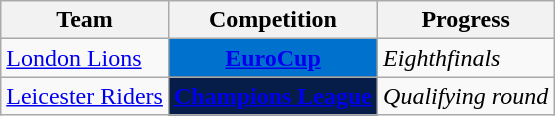<table class="wikitable sortable">
<tr>
<th>Team</th>
<th>Competition</th>
<th>Progress</th>
</tr>
<tr>
<td><a href='#'>London Lions</a></td>
<td style="background-color:#0072CE;color:white;text-align:center"><strong><a href='#'><span>EuroCup</span></a></strong></td>
<td><em>Eighthfinals</em></td>
</tr>
<tr>
<td><a href='#'>Leicester Riders</a></td>
<td style="background-color:#071D49;color:#D0D3D4;text-align:center"><strong><a href='#'><span>Champions League</span></a></strong></td>
<td><em>Qualifying round</em></td>
</tr>
</table>
